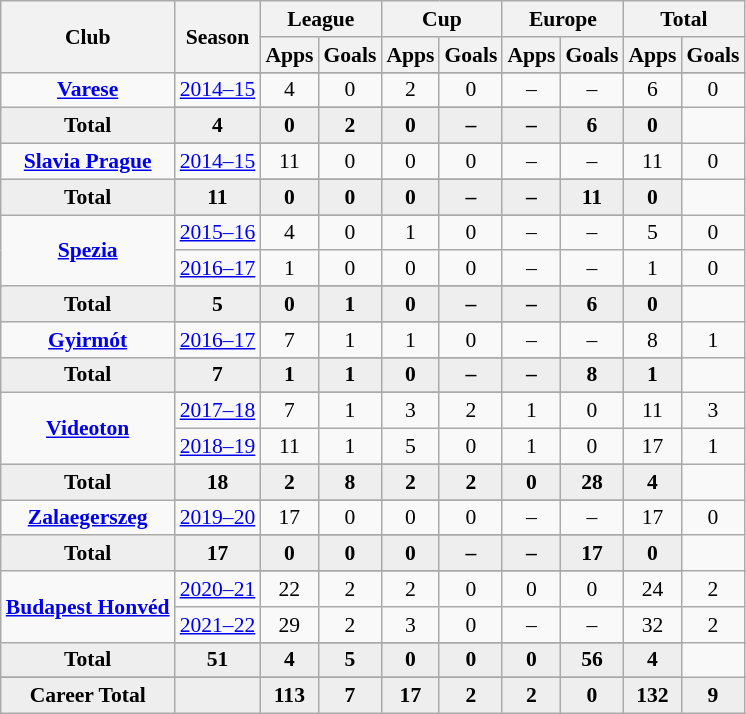<table class="wikitable" style="font-size:90%; text-align: center;">
<tr>
<th rowspan="2">Club</th>
<th rowspan="2">Season</th>
<th colspan="2">League</th>
<th colspan="2">Cup</th>
<th colspan="2">Europe</th>
<th colspan="2">Total</th>
</tr>
<tr>
<th>Apps</th>
<th>Goals</th>
<th>Apps</th>
<th>Goals</th>
<th>Apps</th>
<th>Goals</th>
<th>Apps</th>
<th>Goals</th>
</tr>
<tr ||-||-||-|->
<td rowspan="3" valign="center"><strong><a href='#'>Varese</a></strong></td>
</tr>
<tr>
<td><a href='#'>2014–15</a></td>
<td>4</td>
<td>0</td>
<td>2</td>
<td>0</td>
<td>–</td>
<td>–</td>
<td>6</td>
<td>0</td>
</tr>
<tr>
</tr>
<tr style="font-weight:bold; background-color:#eeeeee;">
<td>Total</td>
<td>4</td>
<td>0</td>
<td>2</td>
<td>0</td>
<td>–</td>
<td>–</td>
<td>6</td>
<td>0</td>
</tr>
<tr>
<td rowspan="3" valign="center"><strong><a href='#'>Slavia Prague</a></strong></td>
</tr>
<tr>
<td><a href='#'>2014–15</a></td>
<td>11</td>
<td>0</td>
<td>0</td>
<td>0</td>
<td>–</td>
<td>–</td>
<td>11</td>
<td>0</td>
</tr>
<tr>
</tr>
<tr style="font-weight:bold; background-color:#eeeeee;">
<td>Total</td>
<td>11</td>
<td>0</td>
<td>0</td>
<td>0</td>
<td>–</td>
<td>–</td>
<td>11</td>
<td>0</td>
</tr>
<tr>
<td rowspan="4" valign="center"><strong><a href='#'>Spezia</a></strong></td>
</tr>
<tr>
<td><a href='#'>2015–16</a></td>
<td>4</td>
<td>0</td>
<td>1</td>
<td>0</td>
<td>–</td>
<td>–</td>
<td>5</td>
<td>0</td>
</tr>
<tr>
<td><a href='#'>2016–17</a></td>
<td>1</td>
<td>0</td>
<td>0</td>
<td>0</td>
<td>–</td>
<td>–</td>
<td>1</td>
<td>0</td>
</tr>
<tr>
</tr>
<tr style="font-weight:bold; background-color:#eeeeee;">
<td>Total</td>
<td>5</td>
<td>0</td>
<td>1</td>
<td>0</td>
<td>–</td>
<td>–</td>
<td>6</td>
<td>0</td>
</tr>
<tr>
<td rowspan="3" valign="center"><strong><a href='#'>Gyirmót</a></strong></td>
</tr>
<tr>
<td><a href='#'>2016–17</a></td>
<td>7</td>
<td>1</td>
<td>1</td>
<td>0</td>
<td>–</td>
<td>–</td>
<td>8</td>
<td>1</td>
</tr>
<tr>
</tr>
<tr style="font-weight:bold; background-color:#eeeeee;">
<td>Total</td>
<td>7</td>
<td>1</td>
<td>1</td>
<td>0</td>
<td>–</td>
<td>–</td>
<td>8</td>
<td>1</td>
</tr>
<tr>
<td rowspan="4" valign="center"><strong><a href='#'>Videoton</a></strong></td>
</tr>
<tr>
<td><a href='#'>2017–18</a></td>
<td>7</td>
<td>1</td>
<td>3</td>
<td>2</td>
<td>1</td>
<td>0</td>
<td>11</td>
<td>3</td>
</tr>
<tr>
<td><a href='#'>2018–19</a></td>
<td>11</td>
<td>1</td>
<td>5</td>
<td>0</td>
<td>1</td>
<td>0</td>
<td>17</td>
<td>1</td>
</tr>
<tr>
</tr>
<tr style="font-weight:bold; background-color:#eeeeee;">
<td>Total</td>
<td>18</td>
<td>2</td>
<td>8</td>
<td>2</td>
<td>2</td>
<td>0</td>
<td>28</td>
<td>4</td>
</tr>
<tr>
<td rowspan="3" valign="center"><strong><a href='#'>Zalaegerszeg</a></strong></td>
</tr>
<tr>
<td><a href='#'>2019–20</a></td>
<td>17</td>
<td>0</td>
<td>0</td>
<td>0</td>
<td>–</td>
<td>–</td>
<td>17</td>
<td>0</td>
</tr>
<tr>
</tr>
<tr style="font-weight:bold; background-color:#eeeeee;">
<td>Total</td>
<td>17</td>
<td>0</td>
<td>0</td>
<td>0</td>
<td>–</td>
<td>–</td>
<td>17</td>
<td>0</td>
</tr>
<tr>
<td rowspan="4" valign="center"><strong><a href='#'>Budapest Honvéd</a></strong></td>
</tr>
<tr>
<td><a href='#'>2020–21</a></td>
<td>22</td>
<td>2</td>
<td>2</td>
<td>0</td>
<td>0</td>
<td>0</td>
<td>24</td>
<td>2</td>
</tr>
<tr>
<td><a href='#'>2021–22</a></td>
<td>29</td>
<td>2</td>
<td>3</td>
<td>0</td>
<td>–</td>
<td>–</td>
<td>32</td>
<td>2</td>
</tr>
<tr>
</tr>
<tr style="font-weight:bold; background-color:#eeeeee;">
<td>Total</td>
<td>51</td>
<td>4</td>
<td>5</td>
<td>0</td>
<td>0</td>
<td>0</td>
<td>56</td>
<td>4</td>
</tr>
<tr>
</tr>
<tr style="font-weight:bold; background-color:#eeeeee;">
<td rowspan="2" valign="top"><strong>Career Total</strong></td>
<td></td>
<td><strong>113</strong></td>
<td><strong>7</strong></td>
<td><strong>17</strong></td>
<td><strong>2</strong></td>
<td><strong>2</strong></td>
<td><strong>0</strong></td>
<td><strong>132</strong></td>
<td><strong>9</strong></td>
</tr>
</table>
